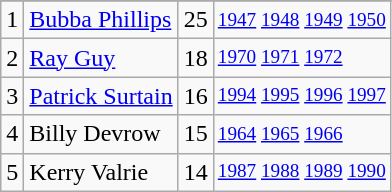<table class="wikitable">
<tr>
</tr>
<tr>
<td>1</td>
<td><a href='#'>Bubba Phillips</a></td>
<td>25</td>
<td style="font-size:80%;"><a href='#'>1947</a> <a href='#'>1948</a> <a href='#'>1949</a> <a href='#'>1950</a></td>
</tr>
<tr>
<td>2</td>
<td><a href='#'>Ray Guy</a></td>
<td>18</td>
<td style="font-size:80%;"><a href='#'>1970</a> <a href='#'>1971</a> <a href='#'>1972</a></td>
</tr>
<tr>
<td>3</td>
<td><a href='#'>Patrick Surtain</a></td>
<td>16</td>
<td style="font-size:80%;"><a href='#'>1994</a> <a href='#'>1995</a> <a href='#'>1996</a> <a href='#'>1997</a></td>
</tr>
<tr>
<td>4</td>
<td>Billy Devrow</td>
<td>15</td>
<td style="font-size:80%;"><a href='#'>1964</a> <a href='#'>1965</a> <a href='#'>1966</a></td>
</tr>
<tr>
<td>5</td>
<td>Kerry Valrie</td>
<td>14</td>
<td style="font-size:80%;"><a href='#'>1987</a> <a href='#'>1988</a> <a href='#'>1989</a> <a href='#'>1990</a></td>
</tr>
</table>
